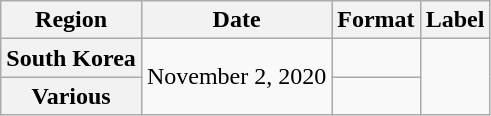<table class="wikitable plainrowheaders" style="text-align:center">
<tr>
<th>Region</th>
<th>Date</th>
<th>Format</th>
<th>Label</th>
</tr>
<tr>
<th scope="row">South Korea</th>
<td rowspan="2">November 2, 2020</td>
<td></td>
<td rowspan="2"></td>
</tr>
<tr>
<th scope="row">Various</th>
<td></td>
</tr>
</table>
